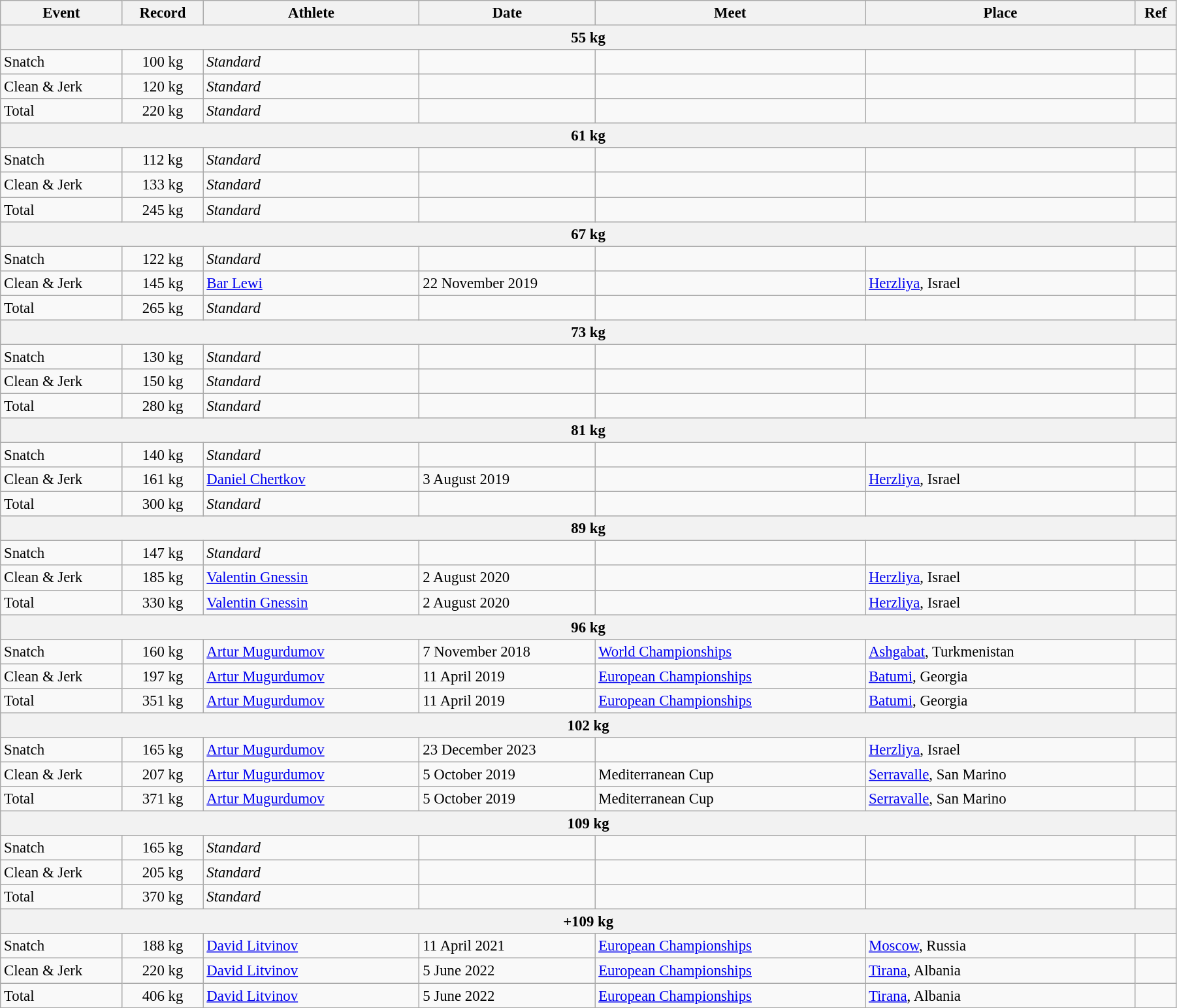<table class="wikitable" style="font-size:95%; width: 95%;">
<tr>
<th width=9%>Event</th>
<th width=6%>Record</th>
<th width=16%>Athlete</th>
<th width=13%>Date</th>
<th width=20%>Meet</th>
<th width=20%>Place</th>
<th width=3%>Ref</th>
</tr>
<tr bgcolor="#DDDDDD">
<th colspan="7">55 kg</th>
</tr>
<tr>
<td>Snatch</td>
<td align="center">100 kg</td>
<td><em>Standard</em></td>
<td></td>
<td></td>
<td></td>
<td></td>
</tr>
<tr>
<td>Clean & Jerk</td>
<td align="center">120 kg</td>
<td><em>Standard</em></td>
<td></td>
<td></td>
<td></td>
<td></td>
</tr>
<tr>
<td>Total</td>
<td align="center">220 kg</td>
<td><em>Standard</em></td>
<td></td>
<td></td>
<td></td>
<td></td>
</tr>
<tr bgcolor="#DDDDDD">
<th colspan="7">61 kg</th>
</tr>
<tr>
<td>Snatch</td>
<td align="center">112 kg</td>
<td><em>Standard</em></td>
<td></td>
<td></td>
<td></td>
<td></td>
</tr>
<tr>
<td>Clean & Jerk</td>
<td align="center">133 kg</td>
<td><em>Standard</em></td>
<td></td>
<td></td>
<td></td>
<td></td>
</tr>
<tr>
<td>Total</td>
<td align="center">245 kg</td>
<td><em>Standard</em></td>
<td></td>
<td></td>
<td></td>
<td></td>
</tr>
<tr bgcolor="#DDDDDD">
<th colspan="7">67 kg</th>
</tr>
<tr>
<td>Snatch</td>
<td align="center">122 kg</td>
<td><em>Standard</em></td>
<td></td>
<td></td>
<td></td>
<td></td>
</tr>
<tr>
<td>Clean & Jerk</td>
<td align="center">145 kg</td>
<td><a href='#'>Bar Lewi</a></td>
<td>22 November 2019</td>
<td></td>
<td><a href='#'>Herzliya</a>, Israel</td>
<td></td>
</tr>
<tr>
<td>Total</td>
<td align="center">265 kg</td>
<td><em>Standard</em></td>
<td></td>
<td></td>
<td></td>
<td></td>
</tr>
<tr bgcolor="#DDDDDD">
<th colspan="7">73 kg</th>
</tr>
<tr>
<td>Snatch</td>
<td align="center">130 kg</td>
<td><em>Standard</em></td>
<td></td>
<td></td>
<td></td>
<td></td>
</tr>
<tr>
<td>Clean & Jerk</td>
<td align="center">150 kg</td>
<td><em>Standard</em></td>
<td></td>
<td></td>
<td></td>
<td></td>
</tr>
<tr>
<td>Total</td>
<td align="center">280 kg</td>
<td><em>Standard</em></td>
<td></td>
<td></td>
<td></td>
<td></td>
</tr>
<tr bgcolor="#DDDDDD">
<th colspan="7">81 kg</th>
</tr>
<tr>
<td>Snatch</td>
<td align="center">140 kg</td>
<td><em>Standard</em></td>
<td></td>
<td></td>
<td></td>
<td></td>
</tr>
<tr>
<td>Clean & Jerk</td>
<td align="center">161 kg</td>
<td><a href='#'>Daniel Chertkov</a></td>
<td>3 August 2019</td>
<td></td>
<td><a href='#'>Herzliya</a>, Israel</td>
<td></td>
</tr>
<tr>
<td>Total</td>
<td align="center">300 kg</td>
<td><em>Standard</em></td>
<td></td>
<td></td>
<td></td>
<td></td>
</tr>
<tr bgcolor="#DDDDDD">
<th colspan="7">89 kg</th>
</tr>
<tr>
<td>Snatch</td>
<td align="center">147 kg</td>
<td><em>Standard</em></td>
<td></td>
<td></td>
<td></td>
<td></td>
</tr>
<tr>
<td>Clean & Jerk</td>
<td align="center">185 kg</td>
<td><a href='#'>Valentin Gnessin</a></td>
<td>2 August 2020</td>
<td></td>
<td><a href='#'>Herzliya</a>, Israel</td>
<td></td>
</tr>
<tr>
<td>Total</td>
<td align="center">330 kg</td>
<td><a href='#'>Valentin Gnessin</a></td>
<td>2 August 2020</td>
<td></td>
<td><a href='#'>Herzliya</a>, Israel</td>
<td></td>
</tr>
<tr bgcolor="#DDDDDD">
<th colspan="7">96 kg</th>
</tr>
<tr>
<td>Snatch</td>
<td align="center">160 kg</td>
<td><a href='#'>Artur Mugurdumov</a></td>
<td>7 November 2018</td>
<td><a href='#'>World Championships</a></td>
<td><a href='#'>Ashgabat</a>, Turkmenistan</td>
<td></td>
</tr>
<tr>
<td>Clean & Jerk</td>
<td align="center">197 kg</td>
<td><a href='#'>Artur Mugurdumov</a></td>
<td>11 April 2019</td>
<td><a href='#'>European Championships</a></td>
<td><a href='#'>Batumi</a>, Georgia</td>
<td></td>
</tr>
<tr>
<td>Total</td>
<td align="center">351 kg</td>
<td><a href='#'>Artur Mugurdumov</a></td>
<td>11 April 2019</td>
<td><a href='#'>European Championships</a></td>
<td><a href='#'>Batumi</a>, Georgia</td>
<td></td>
</tr>
<tr bgcolor="#DDDDDD">
<th colspan="7">102 kg</th>
</tr>
<tr>
<td>Snatch</td>
<td align="center">165 kg</td>
<td><a href='#'>Artur Mugurdumov</a></td>
<td>23 December 2023</td>
<td></td>
<td><a href='#'>Herzliya</a>, Israel</td>
<td></td>
</tr>
<tr>
<td>Clean & Jerk</td>
<td align="center">207 kg</td>
<td><a href='#'>Artur Mugurdumov</a></td>
<td>5 October 2019</td>
<td>Mediterranean Cup</td>
<td><a href='#'>Serravalle</a>, San Marino</td>
<td></td>
</tr>
<tr>
<td>Total</td>
<td align="center">371 kg</td>
<td><a href='#'>Artur Mugurdumov</a></td>
<td>5 October 2019</td>
<td>Mediterranean Cup</td>
<td><a href='#'>Serravalle</a>, San Marino</td>
<td></td>
</tr>
<tr bgcolor="#DDDDDD">
<th colspan="7">109 kg</th>
</tr>
<tr>
<td>Snatch</td>
<td align="center">165 kg</td>
<td><em>Standard</em></td>
<td></td>
<td></td>
<td></td>
<td></td>
</tr>
<tr>
<td>Clean & Jerk</td>
<td align="center">205 kg</td>
<td><em>Standard</em></td>
<td></td>
<td></td>
<td></td>
<td></td>
</tr>
<tr>
<td>Total</td>
<td align="center">370 kg</td>
<td><em>Standard</em></td>
<td></td>
<td></td>
<td></td>
<td></td>
</tr>
<tr bgcolor="#DDDDDD">
<th colspan="7">+109 kg</th>
</tr>
<tr>
<td>Snatch</td>
<td align="center">188 kg</td>
<td><a href='#'>David Litvinov</a></td>
<td>11 April 2021</td>
<td><a href='#'>European Championships</a></td>
<td><a href='#'>Moscow</a>, Russia</td>
<td></td>
</tr>
<tr>
<td>Clean & Jerk</td>
<td align="center">220 kg</td>
<td><a href='#'>David Litvinov</a></td>
<td>5 June 2022</td>
<td><a href='#'>European Championships</a></td>
<td><a href='#'>Tirana</a>, Albania</td>
<td></td>
</tr>
<tr>
<td>Total</td>
<td align="center">406 kg</td>
<td><a href='#'>David Litvinov</a></td>
<td>5 June 2022</td>
<td><a href='#'>European Championships</a></td>
<td><a href='#'>Tirana</a>, Albania</td>
<td></td>
</tr>
</table>
